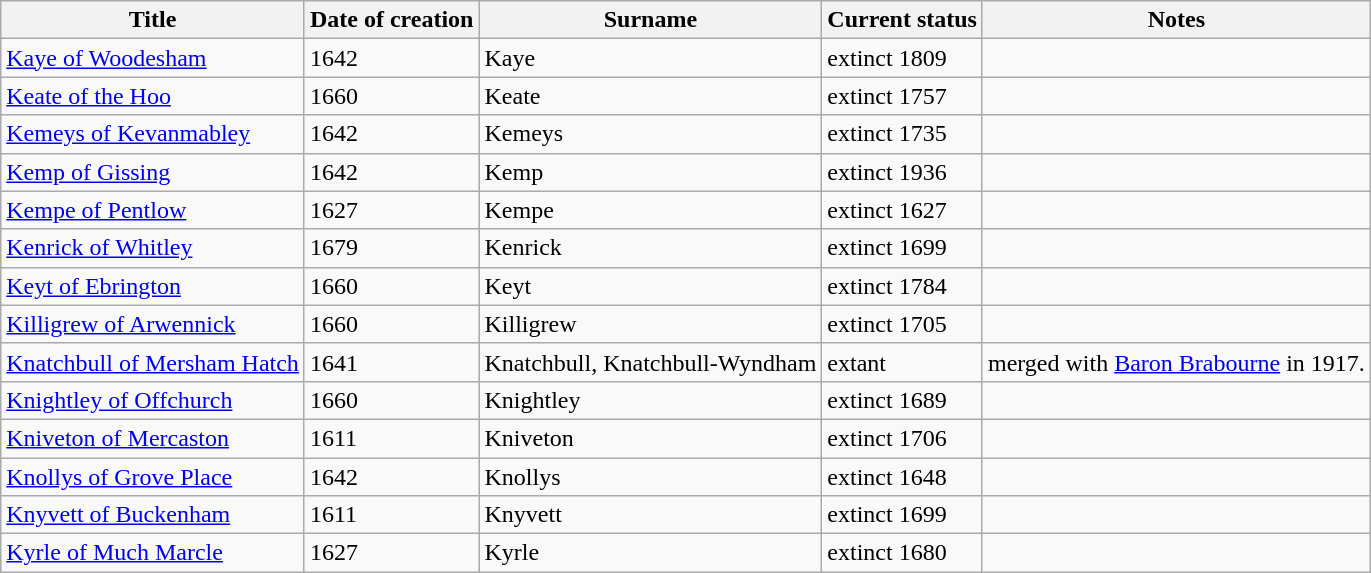<table class="wikitable">
<tr>
<th>Title</th>
<th>Date of creation</th>
<th>Surname</th>
<th>Current status</th>
<th>Notes</th>
</tr>
<tr>
<td><a href='#'>Kaye of Woodesham</a></td>
<td>1642</td>
<td>Kaye</td>
<td>extinct 1809</td>
<td> </td>
</tr>
<tr>
<td><a href='#'>Keate of the Hoo</a></td>
<td>1660</td>
<td>Keate</td>
<td>extinct 1757</td>
<td> </td>
</tr>
<tr>
<td><a href='#'>Kemeys of Kevanmabley</a></td>
<td>1642</td>
<td>Kemeys</td>
<td>extinct 1735</td>
<td> </td>
</tr>
<tr>
<td><a href='#'>Kemp of Gissing</a></td>
<td>1642</td>
<td>Kemp</td>
<td>extinct 1936</td>
<td> </td>
</tr>
<tr>
<td><a href='#'>Kempe of Pentlow</a></td>
<td>1627</td>
<td>Kempe</td>
<td>extinct 1627</td>
<td> </td>
</tr>
<tr>
<td><a href='#'>Kenrick of Whitley</a></td>
<td>1679</td>
<td>Kenrick</td>
<td>extinct 1699</td>
<td> </td>
</tr>
<tr>
<td><a href='#'>Keyt of Ebrington</a></td>
<td>1660</td>
<td>Keyt</td>
<td>extinct 1784</td>
<td> </td>
</tr>
<tr>
<td><a href='#'>Killigrew of Arwennick</a></td>
<td>1660</td>
<td>Killigrew</td>
<td>extinct 1705</td>
<td> </td>
</tr>
<tr>
<td><a href='#'>Knatchbull of Mersham Hatch</a></td>
<td>1641</td>
<td>Knatchbull, Knatchbull-Wyndham</td>
<td>extant</td>
<td>merged with <a href='#'>Baron Brabourne</a> in 1917.</td>
</tr>
<tr>
<td><a href='#'>Knightley of Offchurch</a></td>
<td>1660</td>
<td>Knightley</td>
<td>extinct 1689</td>
<td> </td>
</tr>
<tr>
<td><a href='#'>Kniveton of Mercaston</a></td>
<td>1611</td>
<td>Kniveton</td>
<td>extinct 1706</td>
<td> </td>
</tr>
<tr>
<td><a href='#'>Knollys of Grove Place</a></td>
<td>1642</td>
<td>Knollys</td>
<td>extinct 1648</td>
<td> </td>
</tr>
<tr>
<td><a href='#'>Knyvett of Buckenham</a></td>
<td>1611</td>
<td>Knyvett</td>
<td>extinct 1699</td>
<td> </td>
</tr>
<tr>
<td><a href='#'>Kyrle of Much Marcle</a></td>
<td>1627</td>
<td>Kyrle</td>
<td>extinct 1680</td>
<td> </td>
</tr>
</table>
